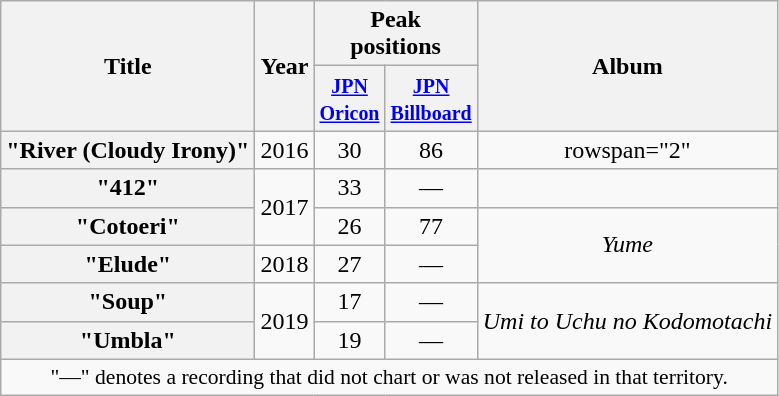<table class="wikitable plainrowheaders" style="text-align:center;">
<tr>
<th scope="col" rowspan="2">Title</th>
<th scope="col" rowspan="2">Year</th>
<th scope="col" colspan="2">Peak <br> positions</th>
<th scope="col" rowspan="2">Album</th>
</tr>
<tr>
<th scope="col" colspan="1"><small><a href='#'>JPN<br>Oricon</a></small><br></th>
<th scope="col" colspan="1"><small><a href='#'>JPN<br>Billboard</a></small><br></th>
</tr>
<tr>
<th scope="row">"River (Cloudy Irony)"</th>
<td>2016</td>
<td>30</td>
<td>86</td>
<td>rowspan="2" </td>
</tr>
<tr>
<th scope="row">"412"</th>
<td rowspan="2">2017</td>
<td>33</td>
<td>—</td>
</tr>
<tr>
<th scope="row">"Cotoeri"</th>
<td>26</td>
<td>77</td>
<td rowspan="2"><em>Yume</em></td>
</tr>
<tr>
<th scope="row">"Elude"</th>
<td>2018</td>
<td>27</td>
<td>—</td>
</tr>
<tr>
<th scope="row">"Soup"</th>
<td rowspan="2">2019</td>
<td>17</td>
<td>—</td>
<td rowspan="2"><em>Umi to Uchu no Kodomotachi</em></td>
</tr>
<tr>
<th scope="row">"Umbla"</th>
<td>19</td>
<td>—</td>
</tr>
<tr>
<td align="center" colspan="5" style="font-size:90%">"—" denotes a recording that did not chart or was not released in that territory.</td>
</tr>
</table>
